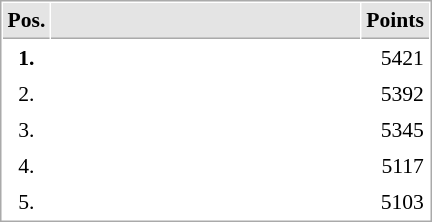<table cellspacing="1" cellpadding="3" style="border:1px solid #AAAAAA;font-size:90%">
<tr bgcolor="#E4E4E4">
<th style="border-bottom:1px solid #AAAAAA" width=10>Pos.</th>
<th style="border-bottom:1px solid #AAAAAA" width=200></th>
<th style="border-bottom:1px solid #AAAAAA" width=20>Points</th>
</tr>
<tr>
<td align="center"><strong>1.</strong></td>
<td><strong></strong></td>
<td align="right">5421</td>
</tr>
<tr>
<td align="center">2.</td>
<td></td>
<td align="right">5392</td>
</tr>
<tr>
<td align="center">3.</td>
<td></td>
<td align="right">5345</td>
</tr>
<tr>
<td align="center">4.</td>
<td></td>
<td align="right">5117</td>
</tr>
<tr>
<td align="center">5.</td>
<td></td>
<td align="right">5103</td>
</tr>
</table>
